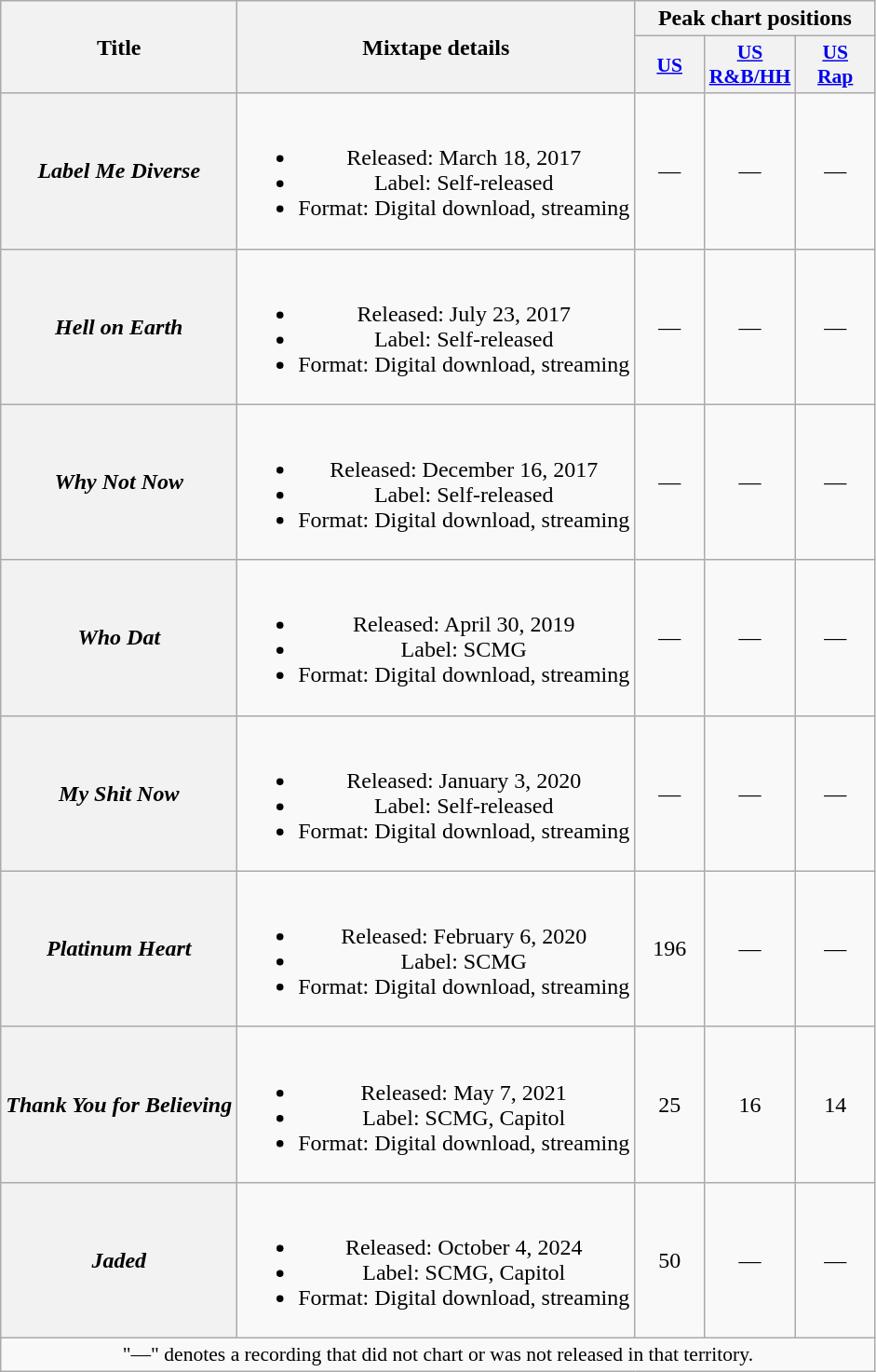<table class="wikitable plainrowheaders" style="text-align:center;">
<tr>
<th rowspan="2" scope="col">Title</th>
<th rowspan="2" scope="col">Mixtape details</th>
<th scope="col" colspan="3">Peak chart positions</th>
</tr>
<tr>
<th scope="col" style="width:3em;font-size:90%;"><a href='#'>US</a><br></th>
<th scope="col" style="width:3.5em;font-size:90%;"><a href='#'>US<br>R&B/HH</a><br></th>
<th scope="col" style="width:3.5em;font-size:90%;"><a href='#'>US<br>Rap</a><br></th>
</tr>
<tr>
<th scope="row"><em>Label Me Diverse</em></th>
<td><br><ul><li>Released: March 18, 2017</li><li>Label: Self-released</li><li>Format: Digital download, streaming</li></ul></td>
<td>—</td>
<td>—</td>
<td>—</td>
</tr>
<tr>
<th scope="row"><em>Hell on Earth</em></th>
<td><br><ul><li>Released: July 23, 2017</li><li>Label: Self-released</li><li>Format: Digital download, streaming</li></ul></td>
<td>—</td>
<td>—</td>
<td>—</td>
</tr>
<tr>
<th scope="row"><em>Why Not Now</em></th>
<td><br><ul><li>Released: December 16, 2017</li><li>Label: Self-released</li><li>Format: Digital download, streaming</li></ul></td>
<td>—</td>
<td>—</td>
<td>—</td>
</tr>
<tr>
<th scope="row"><em>Who Dat</em></th>
<td><br><ul><li>Released: April 30, 2019</li><li>Label: SCMG</li><li>Format: Digital download, streaming</li></ul></td>
<td>—</td>
<td>—</td>
<td>—</td>
</tr>
<tr>
<th scope="row"><em>My Shit Now</em></th>
<td><br><ul><li>Released: January 3, 2020</li><li>Label: Self-released</li><li>Format: Digital download, streaming</li></ul></td>
<td>—</td>
<td>—</td>
<td>—</td>
</tr>
<tr>
<th scope="row"><em>Platinum Heart</em></th>
<td><br><ul><li>Released: February 6, 2020</li><li>Label: SCMG</li><li>Format: Digital download, streaming</li></ul></td>
<td>196</td>
<td>—</td>
<td>—</td>
</tr>
<tr>
<th scope="row"><em>Thank You for Believing</em></th>
<td><br><ul><li>Released: May 7, 2021</li><li>Label: SCMG, Capitol</li><li>Format: Digital download, streaming</li></ul></td>
<td>25<br></td>
<td>16</td>
<td>14</td>
</tr>
<tr>
<th scope="row"><em>Jaded</em></th>
<td><br><ul><li>Released: October 4, 2024</li><li>Label: SCMG, Capitol</li><li>Format: Digital download, streaming</li></ul></td>
<td>50</td>
<td>—</td>
<td>—</td>
</tr>
<tr>
<td colspan="6" style="font-size:90%">"—" denotes a recording that did not chart or was not released in that territory.</td>
</tr>
</table>
